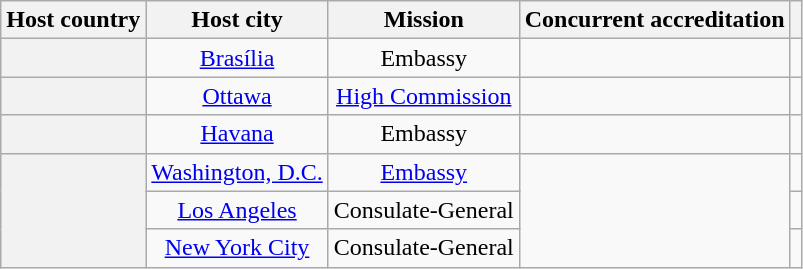<table class="wikitable plainrowheaders" style="text-align:center;">
<tr>
<th scope="col">Host country</th>
<th scope="col">Host city</th>
<th scope="col">Mission</th>
<th scope="col">Concurrent accreditation</th>
<th scope="col"></th>
</tr>
<tr>
<th scope="row"></th>
<td><a href='#'>Brasília</a></td>
<td>Embassy</td>
<td></td>
<td></td>
</tr>
<tr>
<th scope="row"></th>
<td><a href='#'>Ottawa</a></td>
<td><a href='#'>High Commission</a></td>
<td></td>
<td></td>
</tr>
<tr>
<th scope="row"></th>
<td><a href='#'>Havana</a></td>
<td>Embassy</td>
<td></td>
<td></td>
</tr>
<tr>
<th scope="row" rowspan="3"></th>
<td><a href='#'>Washington, D.C.</a></td>
<td><a href='#'>Embassy</a></td>
<td rowspan="3"></td>
<td></td>
</tr>
<tr>
<td><a href='#'>Los Angeles</a></td>
<td>Consulate-General</td>
<td></td>
</tr>
<tr>
<td><a href='#'>New York City</a></td>
<td>Consulate-General</td>
<td></td>
</tr>
</table>
